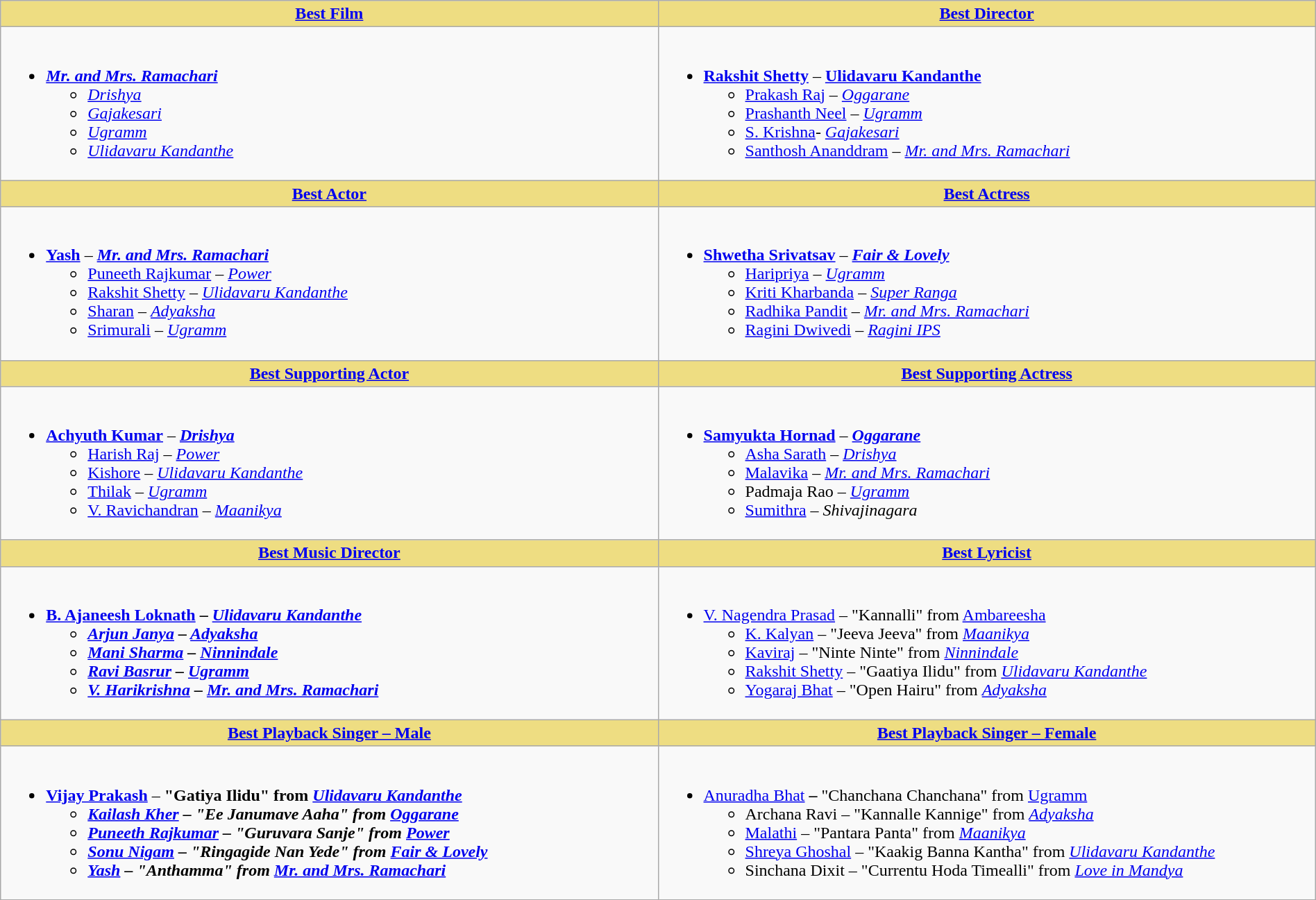<table class="wikitable" width=100% |>
<tr>
<th !  style="background:#eedd82; text-align:center; width:50%;"><a href='#'>Best Film</a></th>
<th !  style="background:#eedd82; text-align:center; width:50%;"><a href='#'>Best Director</a></th>
</tr>
<tr>
<td valign="top"><br><ul><li><strong><em><a href='#'>Mr. and Mrs. Ramachari</a></em></strong><ul><li><em><a href='#'>Drishya</a></em></li><li><em><a href='#'>Gajakesari</a></em></li><li><em><a href='#'>Ugramm</a></em></li><li><em><a href='#'>Ulidavaru Kandanthe</a></em></li></ul></li></ul></td>
<td valign="top"><br><ul><li><strong><a href='#'>Rakshit Shetty</a></strong> – <strong><a href='#'>Ulidavaru Kandanthe</a></strong><ul><li><a href='#'>Prakash Raj</a> – <em><a href='#'>Oggarane</a></em></li><li><a href='#'>Prashanth Neel</a> – <em><a href='#'>Ugramm</a></em></li><li><a href='#'>S. Krishna</a>- <em><a href='#'>Gajakesari</a></em></li><li><a href='#'>Santhosh Ananddram</a> – <em><a href='#'>Mr. and Mrs. Ramachari</a></em></li></ul></li></ul></td>
</tr>
<tr>
<th ! style="background:#eedd82; text-align:center;"><a href='#'>Best Actor</a></th>
<th ! style="background:#eedd82; text-align:center;"><a href='#'>Best Actress</a></th>
</tr>
<tr>
<td><br><ul><li><a href='#'><strong>Yash</strong></a> – <strong><em><a href='#'>Mr. and Mrs. Ramachari</a></em></strong><ul><li><a href='#'>Puneeth Rajkumar</a> – <em><a href='#'>Power</a></em></li><li><a href='#'>Rakshit Shetty</a> – <em><a href='#'>Ulidavaru Kandanthe</a></em></li><li><a href='#'>Sharan</a> – <em><a href='#'>Adyaksha</a></em></li><li><a href='#'>Srimurali</a> – <em><a href='#'>Ugramm</a></em></li></ul></li></ul></td>
<td><br><ul><li><strong><a href='#'>Shwetha Srivatsav</a></strong> – <strong><em><a href='#'>Fair & Lovely</a></em></strong><ul><li><a href='#'>Haripriya</a> – <em><a href='#'>Ugramm</a></em></li><li><a href='#'>Kriti Kharbanda</a> – <em><a href='#'>Super Ranga</a></em></li><li><a href='#'>Radhika Pandit</a> – <em><a href='#'>Mr. and Mrs. Ramachari</a></em></li><li><a href='#'>Ragini Dwivedi</a> – <em><a href='#'>Ragini IPS</a></em></li></ul></li></ul></td>
</tr>
<tr>
<th ! style="background:#eedd82; text-align:center;"><a href='#'>Best Supporting Actor</a></th>
<th ! style="background:#eedd82; text-align:center;"><a href='#'>Best Supporting Actress</a></th>
</tr>
<tr>
<td><br><ul><li><strong><a href='#'>Achyuth Kumar</a></strong> – <strong><em><a href='#'>Drishya</a></em></strong><ul><li><a href='#'>Harish Raj</a> – <em><a href='#'>Power</a></em></li><li><a href='#'>Kishore</a> – <em><a href='#'>Ulidavaru Kandanthe</a></em></li><li><a href='#'>Thilak</a> – <em><a href='#'>Ugramm</a></em></li><li><a href='#'>V. Ravichandran</a> – <em><a href='#'>Maanikya</a></em></li></ul></li></ul></td>
<td><br><ul><li><strong><a href='#'>Samyukta Hornad</a></strong> – <strong><em><a href='#'>Oggarane</a></em></strong><ul><li><a href='#'>Asha Sarath</a> – <em><a href='#'>Drishya</a></em></li><li><a href='#'>Malavika</a> – <em><a href='#'>Mr. and Mrs. Ramachari</a></em></li><li>Padmaja Rao – <em><a href='#'>Ugramm</a></em></li><li><a href='#'>Sumithra</a> – <em>Shivajinagara</em></li></ul></li></ul></td>
</tr>
<tr>
<th ! style="background:#eedd82; text-align:center;"><a href='#'>Best Music Director</a></th>
<th ! style="background:#eedd82; text-align:center;"><a href='#'>Best Lyricist</a></th>
</tr>
<tr>
<td><br><ul><li><strong><a href='#'>B. Ajaneesh Loknath</a> – <em><a href='#'>Ulidavaru Kandanthe</a><strong><em><ul><li><a href='#'>Arjun Janya</a> – </em><a href='#'>Adyaksha</a><em></li><li><a href='#'>Mani Sharma</a> – </em><a href='#'>Ninnindale</a><em></li><li><a href='#'>Ravi Basrur</a> – </em><a href='#'>Ugramm</a><em></li><li><a href='#'>V. Harikrishna</a> – </em><a href='#'>Mr. and Mrs. Ramachari</a><em></li></ul></li></ul></td>
<td><br><ul><li></strong><a href='#'>V. Nagendra Prasad</a> – "Kannalli" from </em><a href='#'>Ambareesha</a></em></strong><ul><li><a href='#'>K. Kalyan</a> –  "Jeeva Jeeva" from <em><a href='#'>Maanikya</a></em></li><li><a href='#'>Kaviraj</a> – "Ninte Ninte" from <em><a href='#'>Ninnindale</a></em></li><li><a href='#'>Rakshit Shetty</a> – "Gaatiya Ilidu" from <em><a href='#'>Ulidavaru Kandanthe</a></em></li><li><a href='#'>Yogaraj Bhat</a> – "Open Hairu" from <em><a href='#'>Adyaksha</a></em></li></ul></li></ul></td>
</tr>
<tr>
<th ! style="background:#eedd82; text-align:center;"><a href='#'>Best Playback Singer – Male</a></th>
<th ! style="background:#eedd82; text-align:center;"><a href='#'>Best Playback Singer – Female</a></th>
</tr>
<tr>
<td><br><ul><li><strong><a href='#'>Vijay Prakash</a></strong> – <strong>"Gatiya Ilidu" from <em><a href='#'>Ulidavaru Kandanthe</a><strong><em><ul><li><a href='#'>Kailash Kher</a> – "Ee Janumave Aaha" from </em><a href='#'>Oggarane</a><em></li><li><a href='#'>Puneeth Rajkumar</a> – "Guruvara Sanje" from </em><a href='#'>Power</a><em></li><li><a href='#'>Sonu Nigam</a> – "Ringagide Nan Yede" from </em><a href='#'>Fair & Lovely</a><em></li><li><a href='#'>Yash</a> – "Anthamma" from </em><a href='#'>Mr. and Mrs. Ramachari</a><em></li></ul></li></ul></td>
<td><br><ul><li></strong><a href='#'>Anuradha Bhat</a><strong> – </strong>"Chanchana Chanchana" from </em><a href='#'>Ugramm</a></em></strong><ul><li>Archana Ravi – "Kannalle Kannige"  from <em><a href='#'>Adyaksha</a></em></li><li><a href='#'>Malathi</a> – "Pantara Panta" from <em><a href='#'>Maanikya</a></em></li><li><a href='#'>Shreya Ghoshal</a> – "Kaakig Banna Kantha" from <em><a href='#'>Ulidavaru Kandanthe</a></em></li><li>Sinchana Dixit – "Currentu Hoda Timealli" from <em><a href='#'>Love in Mandya</a></em></li></ul></li></ul></td>
</tr>
</table>
